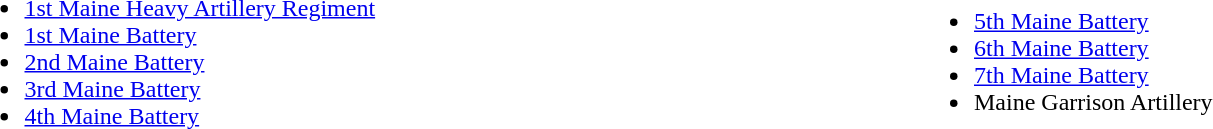<table width="100%" |>
<tr>
<td width="50%"><br><ul><li><a href='#'>1st Maine Heavy Artillery Regiment</a></li><li><a href='#'>1st Maine Battery</a></li><li><a href='#'>2nd Maine Battery</a></li><li><a href='#'>3rd Maine Battery</a></li><li><a href='#'>4th Maine Battery</a></li></ul></td>
<td></td>
<td width="50%"><br><ul><li><a href='#'>5th Maine Battery</a></li><li><a href='#'>6th Maine Battery</a></li><li><a href='#'>7th Maine Battery</a></li><li>Maine Garrison Artillery</li></ul></td>
</tr>
</table>
